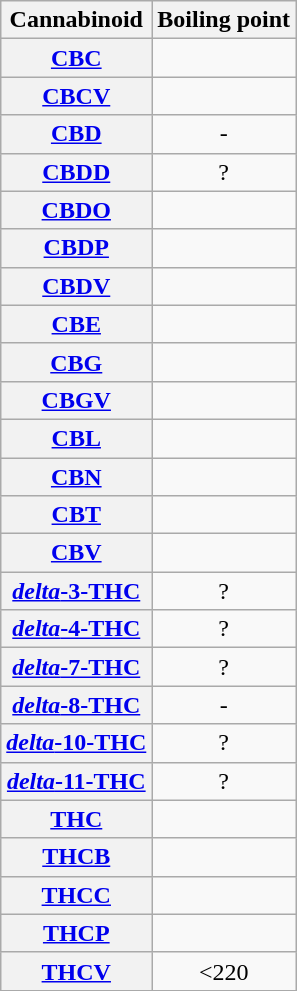<table class="wikitable sortable" style="width: auto; text-align: center">
<tr>
<th>Cannabinoid</th>
<th>Boiling point</th>
</tr>
<tr>
<th><a href='#'>CBC</a></th>
<td></td>
</tr>
<tr>
<th><a href='#'>CBCV</a></th>
<td></td>
</tr>
<tr>
<th><a href='#'>CBD</a></th>
<td>-</td>
</tr>
<tr>
<th><a href='#'>CBDD</a></th>
<td>?</td>
</tr>
<tr>
<th><a href='#'>CBDO</a></th>
<td></td>
</tr>
<tr>
<th><a href='#'>CBDP</a></th>
<td></td>
</tr>
<tr>
<th><a href='#'>CBDV</a></th>
<td></td>
</tr>
<tr>
<th><a href='#'>CBE</a></th>
<td></td>
</tr>
<tr>
<th><a href='#'>CBG</a></th>
<td></td>
</tr>
<tr>
<th><a href='#'>CBGV</a></th>
<td></td>
</tr>
<tr>
<th><a href='#'>CBL</a></th>
<td></td>
</tr>
<tr>
<th><a href='#'>CBN</a></th>
<td></td>
</tr>
<tr>
<th><a href='#'>CBT</a></th>
<td></td>
</tr>
<tr>
<th><a href='#'>CBV</a></th>
<td></td>
</tr>
<tr>
<th><a href='#'><em>delta</em>-3-THC</a></th>
<td>?</td>
</tr>
<tr>
<th><a href='#'><em>delta</em>-4-THC</a></th>
<td>?</td>
</tr>
<tr>
<th><a href='#'><em>delta</em>-7-THC</a></th>
<td>?</td>
</tr>
<tr>
<th><a href='#'><em>delta</em>-8-THC</a></th>
<td>-</td>
</tr>
<tr>
<th><a href='#'><em>delta</em>-10-THC</a></th>
<td>?</td>
</tr>
<tr>
<th><a href='#'><em>delta</em>-11-THC</a></th>
<td>?</td>
</tr>
<tr>
<th><a href='#'>THC</a></th>
<td></td>
</tr>
<tr>
<th><a href='#'>THCB</a></th>
<td></td>
</tr>
<tr>
<th><a href='#'>THCC</a></th>
<td></td>
</tr>
<tr>
<th><a href='#'>THCP</a></th>
<td></td>
</tr>
<tr>
<th><a href='#'>THCV</a></th>
<td><220</td>
</tr>
</table>
